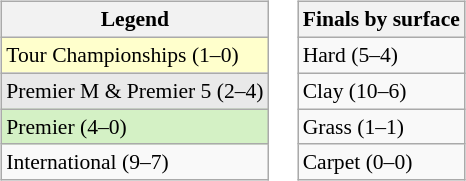<table>
<tr valign=top>
<td><br><table class="wikitable sortable" style=font-size:90%>
<tr>
<th>Legend</th>
</tr>
<tr style="background:#ffffcc;">
<td>Tour Championships (1–0)</td>
</tr>
<tr style="background:#e9e9e9;">
<td>Premier M & Premier 5 (2–4)</td>
</tr>
<tr style="background:#d4f1c5;">
<td>Premier (4–0)</td>
</tr>
<tr>
<td>International (9–7)</td>
</tr>
</table>
</td>
<td><br><table class="wikitable sortable" style=font-size:90%>
<tr>
<th>Finals by surface</th>
</tr>
<tr>
<td>Hard (5–4)</td>
</tr>
<tr>
<td>Clay (10–6)</td>
</tr>
<tr>
<td>Grass (1–1)</td>
</tr>
<tr>
<td>Carpet (0–0)</td>
</tr>
</table>
</td>
</tr>
</table>
